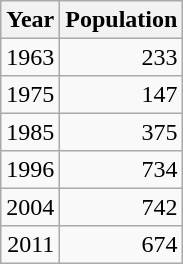<table class="wikitable" style="line-height:1.1em;">
<tr>
<th>Year</th>
<th>Population</th>
</tr>
<tr align="right">
<td>1963</td>
<td>233</td>
</tr>
<tr align="right">
<td>1975</td>
<td>147</td>
</tr>
<tr align="right">
<td>1985</td>
<td>375</td>
</tr>
<tr align="right">
<td>1996</td>
<td>734</td>
</tr>
<tr align="right">
<td>2004</td>
<td>742</td>
</tr>
<tr align="right">
<td>2011</td>
<td>674</td>
</tr>
</table>
